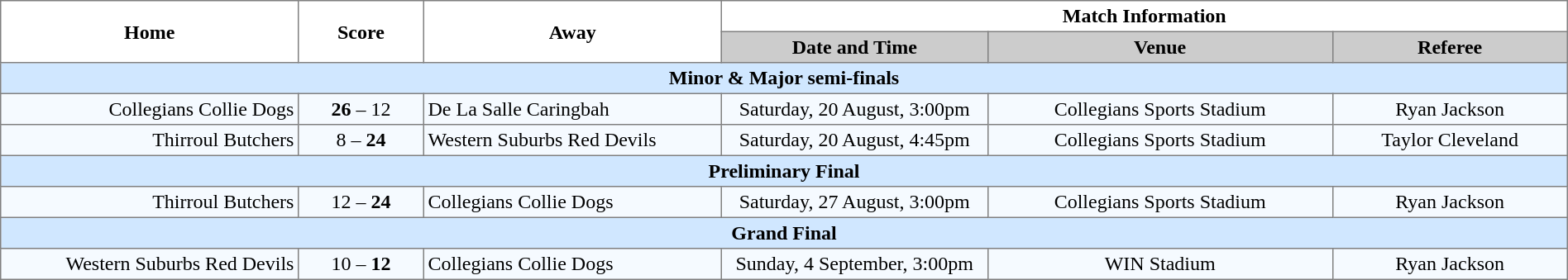<table border="1" cellpadding="3" cellspacing="0" width="100%" style="border-collapse:collapse;  text-align:center;">
<tr>
<th rowspan="2" width="19%">Home</th>
<th rowspan="2" width="8%">Score</th>
<th rowspan="2" width="19%">Away</th>
<th colspan="3">Match Information</th>
</tr>
<tr bgcolor="#CCCCCC">
<th width="17%">Date and Time</th>
<th width="22%">Venue</th>
<th width="50%">Referee</th>
</tr>
<tr style="background:#d0e7ff;">
<td colspan="6"><strong>Minor & Major semi-finals</strong></td>
</tr>
<tr style="text-align:center; background:#f5faff;">
<td align="right">Collegians Collie Dogs </td>
<td><strong>26</strong> – 12</td>
<td align="left"> De La Salle Caringbah</td>
<td>Saturday, 20 August, 3:00pm</td>
<td>Collegians Sports Stadium</td>
<td>Ryan Jackson</td>
</tr>
<tr style="text-align:center; background:#f5faff;">
<td align="right">Thirroul Butchers </td>
<td>8 – <strong>24</strong></td>
<td align="left"> Western Suburbs Red Devils</td>
<td>Saturday, 20 August, 4:45pm</td>
<td>Collegians Sports Stadium</td>
<td>Taylor Cleveland</td>
</tr>
<tr style="background:#d0e7ff;">
<td colspan="6"><strong>Preliminary Final</strong></td>
</tr>
<tr style="text-align:center; background:#f5faff;">
<td align="right">Thirroul Butchers </td>
<td>12 – <strong>24</strong></td>
<td align="left"> Collegians Collie Dogs</td>
<td>Saturday, 27 August, 3:00pm</td>
<td>Collegians Sports Stadium</td>
<td>Ryan Jackson</td>
</tr>
<tr style="background:#d0e7ff;">
<td colspan="6"><strong>Grand Final</strong></td>
</tr>
<tr style="text-align:center; background:#f5faff;">
<td align="right">Western Suburbs Red Devils </td>
<td>10 – <strong>12</strong></td>
<td align="left"> Collegians Collie Dogs</td>
<td>Sunday, 4 September, 3:00pm</td>
<td>WIN Stadium</td>
<td>Ryan Jackson</td>
</tr>
</table>
